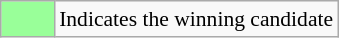<table class="wikitable" style="font-size:90%">
<tr>
<td bgcolor="#99FF99" style="width:2em;" align="center"></td>
<td>Indicates the winning candidate</td>
</tr>
</table>
